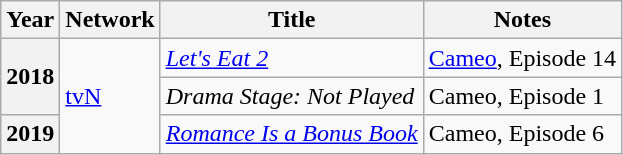<table class="wikitable plainrowheaders sortable">
<tr>
<th>Year</th>
<th>Network</th>
<th>Title</th>
<th class="unsortable">Notes</th>
</tr>
<tr>
<th rowspan="2" scope="row">2018</th>
<td rowspan="3"><a href='#'>tvN</a></td>
<td><em><a href='#'>Let's Eat 2</a></em></td>
<td><a href='#'>Cameo</a>, Episode 14</td>
</tr>
<tr>
<td><em>Drama Stage: Not Played</em></td>
<td>Cameo, Episode 1</td>
</tr>
<tr>
<th scope="row">2019</th>
<td><em><a href='#'>Romance Is a Bonus Book</a></em></td>
<td>Cameo, Episode 6</td>
</tr>
</table>
